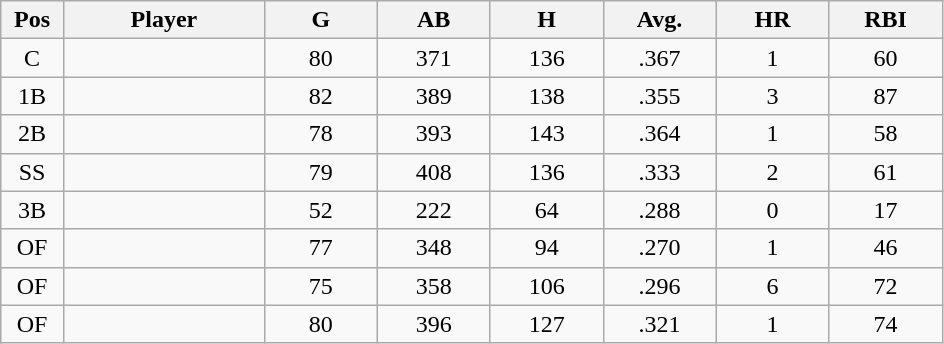<table class="wikitable sortable">
<tr>
<th bgcolor="#DDDDFF" width="5%">Pos</th>
<th bgcolor="#DDDDFF" width="16%">Player</th>
<th bgcolor="#DDDDFF" width="9%">G</th>
<th bgcolor="#DDDDFF" width="9%">AB</th>
<th bgcolor="#DDDDFF" width="9%">H</th>
<th bgcolor="#DDDDFF" width="9%">Avg.</th>
<th bgcolor="#DDDDFF" width="9%">HR</th>
<th bgcolor="#DDDDFF" width="9%">RBI</th>
</tr>
<tr align="center">
<td>C</td>
<td></td>
<td>80</td>
<td>371</td>
<td>136</td>
<td>.367</td>
<td>1</td>
<td>60</td>
</tr>
<tr align="center">
<td>1B</td>
<td></td>
<td>82</td>
<td>389</td>
<td>138</td>
<td>.355</td>
<td>3</td>
<td>87</td>
</tr>
<tr align="center">
<td>2B</td>
<td></td>
<td>78</td>
<td>393</td>
<td>143</td>
<td>.364</td>
<td>1</td>
<td>58</td>
</tr>
<tr align="center">
<td>SS</td>
<td></td>
<td>79</td>
<td>408</td>
<td>136</td>
<td>.333</td>
<td>2</td>
<td>61</td>
</tr>
<tr align="center">
<td>3B</td>
<td></td>
<td>52</td>
<td>222</td>
<td>64</td>
<td>.288</td>
<td>0</td>
<td>17</td>
</tr>
<tr align="center">
<td>OF</td>
<td></td>
<td>77</td>
<td>348</td>
<td>94</td>
<td>.270</td>
<td>1</td>
<td>46</td>
</tr>
<tr align="center">
<td>OF</td>
<td></td>
<td>75</td>
<td>358</td>
<td>106</td>
<td>.296</td>
<td>6</td>
<td>72</td>
</tr>
<tr align="center">
<td>OF</td>
<td></td>
<td>80</td>
<td>396</td>
<td>127</td>
<td>.321</td>
<td>1</td>
<td>74</td>
</tr>
</table>
